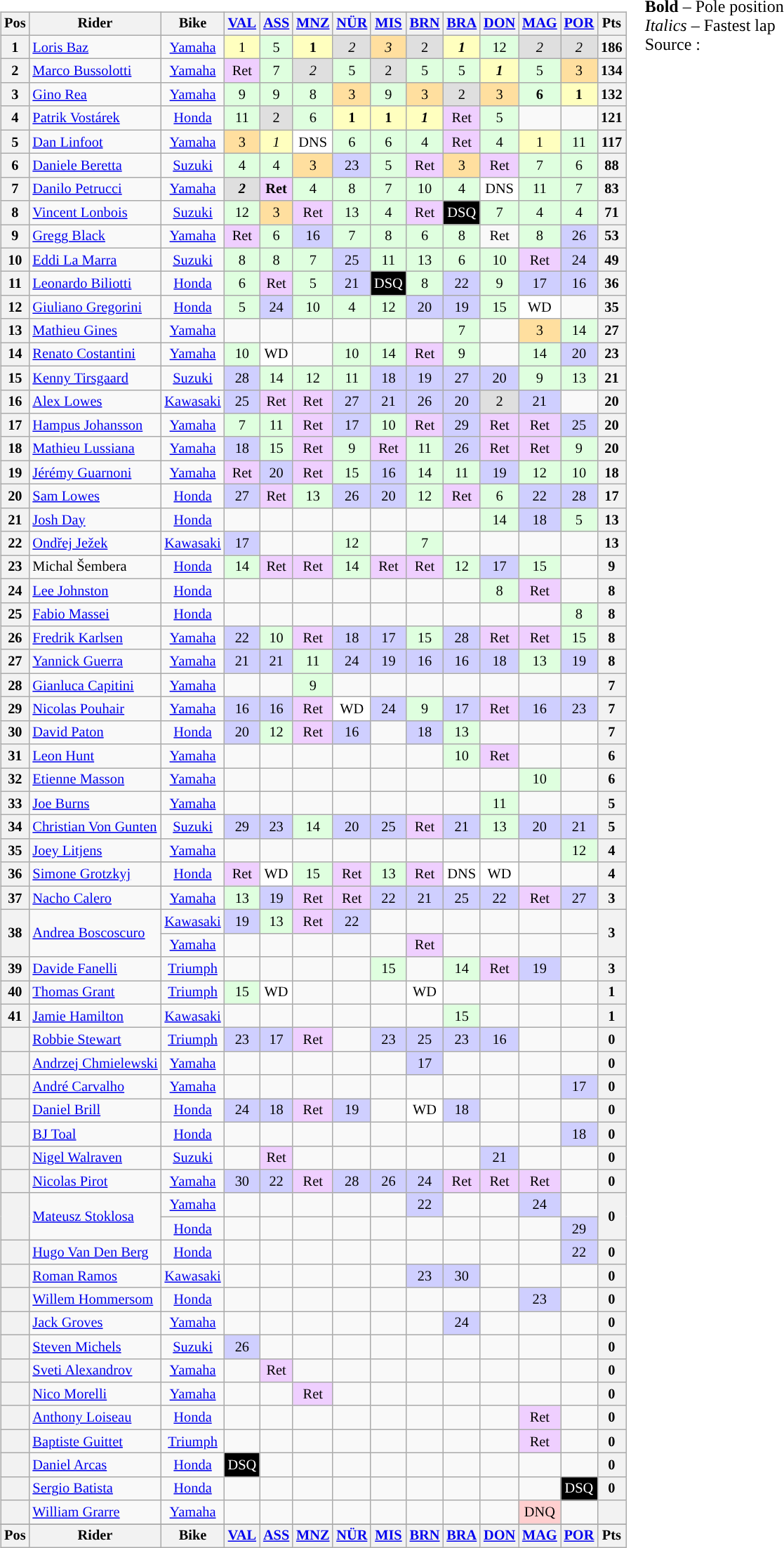<table>
<tr>
<td><br><table class="wikitable" style="font-size: 85%; text-align: center">
<tr valign=top>
<th valign=middle>Pos</th>
<th valign=middle>Rider</th>
<th valign=middle>Bike</th>
<th><a href='#'>VAL</a><br></th>
<th><a href='#'>ASS</a><br></th>
<th><a href='#'>MNZ</a><br></th>
<th><a href='#'>NÜR</a><br></th>
<th><a href='#'>MIS</a><br></th>
<th><a href='#'>BRN</a><br></th>
<th><a href='#'>BRA</a><br></th>
<th><a href='#'>DON</a><br></th>
<th><a href='#'>MAG</a><br></th>
<th><a href='#'>POR</a><br></th>
<th valign=middle>Pts</th>
</tr>
<tr>
<th>1</th>
<td align="left"> <a href='#'>Loris Baz</a></td>
<td><a href='#'>Yamaha</a></td>
<td style="background:#ffffbf;">1</td>
<td style="background:#dfffdf;">5</td>
<td style="background:#ffffbf;"><strong>1</strong></td>
<td style="background:#dfdfdf;"><em>2</em></td>
<td style="background:#ffdf9f;"><em>3</em></td>
<td style="background:#dfdfdf;">2</td>
<td style="background:#ffffbf;"><strong><em>1</em></strong></td>
<td style="background:#dfffdf;">12</td>
<td style="background:#dfdfdf;"><em>2</em></td>
<td style="background:#dfdfdf;"><em>2</em></td>
<th>186</th>
</tr>
<tr>
<th>2</th>
<td align="left"> <a href='#'>Marco Bussolotti</a></td>
<td><a href='#'>Yamaha</a></td>
<td style="background:#efcfff;">Ret</td>
<td style="background:#dfffdf;">7</td>
<td style="background:#dfdfdf;"><em>2</em></td>
<td style="background:#dfffdf;">5</td>
<td style="background:#dfdfdf;">2</td>
<td style="background:#dfffdf;">5</td>
<td style="background:#dfffdf;">5</td>
<td style="background:#ffffbf;"><strong><em>1</em></strong></td>
<td style="background:#dfffdf;">5</td>
<td style="background:#ffdf9f;">3</td>
<th>134</th>
</tr>
<tr>
<th>3</th>
<td align="left"> <a href='#'>Gino Rea</a></td>
<td><a href='#'>Yamaha</a></td>
<td style="background:#dfffdf;">9</td>
<td style="background:#dfffdf;">9</td>
<td style="background:#dfffdf;">8</td>
<td style="background:#ffdf9f;">3</td>
<td style="background:#dfffdf;">9</td>
<td style="background:#ffdf9f;">3</td>
<td style="background:#dfdfdf;">2</td>
<td style="background:#ffdf9f;">3</td>
<td style="background:#dfffdf;"><strong>6</strong></td>
<td style="background:#ffffbf;"><strong>1</strong></td>
<th>132</th>
</tr>
<tr>
<th>4</th>
<td align="left"> <a href='#'>Patrik Vostárek</a></td>
<td><a href='#'>Honda</a></td>
<td style="background:#dfffdf;">11</td>
<td style="background:#dfdfdf;">2</td>
<td style="background:#dfffdf;">6</td>
<td style="background:#ffffbf;"><strong>1</strong></td>
<td style="background:#ffffbf;"><strong>1</strong></td>
<td style="background:#ffffbf;"><strong><em>1</em></strong></td>
<td style="background:#efcfff;">Ret</td>
<td style="background:#dfffdf;">5</td>
<td></td>
<td></td>
<th>121</th>
</tr>
<tr>
<th>5</th>
<td align="left"> <a href='#'>Dan Linfoot</a></td>
<td><a href='#'>Yamaha</a></td>
<td style="background:#ffdf9f;">3</td>
<td style="background:#ffffbf;"><em>1</em></td>
<td style="background:#ffffff;">DNS</td>
<td style="background:#dfffdf;">6</td>
<td style="background:#dfffdf;">6</td>
<td style="background:#dfffdf;">4</td>
<td style="background:#efcfff;">Ret</td>
<td style="background:#dfffdf;">4</td>
<td style="background:#ffffbf;">1</td>
<td style="background:#dfffdf;">11</td>
<th>117</th>
</tr>
<tr>
<th>6</th>
<td align="left"> <a href='#'>Daniele Beretta</a></td>
<td><a href='#'>Suzuki</a></td>
<td style="background:#dfffdf;">4</td>
<td style="background:#dfffdf;">4</td>
<td style="background:#ffdf9f;">3</td>
<td style="background:#cfcfff;">23</td>
<td style="background:#dfffdf;">5</td>
<td style="background:#efcfff;">Ret</td>
<td style="background:#ffdf9f;">3</td>
<td style="background:#efcfff;">Ret</td>
<td style="background:#dfffdf;">7</td>
<td style="background:#dfffdf;">6</td>
<th>88</th>
</tr>
<tr>
<th>7</th>
<td align="left"> <a href='#'>Danilo Petrucci</a></td>
<td><a href='#'>Yamaha</a></td>
<td style="background:#dfdfdf;"><strong><em>2</em></strong></td>
<td style="background:#efcfff;"><strong>Ret</strong></td>
<td style="background:#dfffdf;">4</td>
<td style="background:#dfffdf;">8</td>
<td style="background:#dfffdf;">7</td>
<td style="background:#dfffdf;">10</td>
<td style="background:#dfffdf;">4</td>
<td style="background:#ffffff;">DNS</td>
<td style="background:#dfffdf;">11</td>
<td style="background:#dfffdf;">7</td>
<th>83</th>
</tr>
<tr>
<th>8</th>
<td align="left"> <a href='#'>Vincent Lonbois</a></td>
<td><a href='#'>Suzuki</a></td>
<td style="background:#dfffdf;">12</td>
<td style="background:#ffdf9f;">3</td>
<td style="background:#efcfff;">Ret</td>
<td style="background:#dfffdf;">13</td>
<td style="background:#dfffdf;">4</td>
<td style="background:#efcfff;">Ret</td>
<td style="background:black; color:white;">DSQ</td>
<td style="background:#dfffdf;">7</td>
<td style="background:#dfffdf;">4</td>
<td style="background:#dfffdf;">4</td>
<th>71</th>
</tr>
<tr>
<th>9</th>
<td align="left"> <a href='#'>Gregg Black</a></td>
<td><a href='#'>Yamaha</a></td>
<td style="background:#efcfff;">Ret</td>
<td style="background:#dfffdf;">6</td>
<td style="background:#cfcfff;">16</td>
<td style="background:#dfffdf;">7</td>
<td style="background:#dfffdf;">8</td>
<td style="background:#dfffdf;">6</td>
<td style="background:#dfffdf;">8</td>
<td style="backgorund:#efcfff;">Ret</td>
<td style="background:#dfffdf;">8</td>
<td style="background:#cfcfff;">26</td>
<th>53</th>
</tr>
<tr>
<th>10</th>
<td align="left"> <a href='#'>Eddi La Marra</a></td>
<td><a href='#'>Suzuki</a></td>
<td style="background:#dfffdf;">8</td>
<td style="background:#dfffdf;">8</td>
<td style="background:#dfffdf;">7</td>
<td style="background:#cfcfff;">25</td>
<td style="background:#dfffdf;">11</td>
<td style="background:#dfffdf;">13</td>
<td style="background:#dfffdf;">6</td>
<td style="background:#dfffdf;">10</td>
<td style="background:#efcfff;">Ret</td>
<td style="background:#cfcfff;">24</td>
<th>49</th>
</tr>
<tr>
<th>11</th>
<td align="left"> <a href='#'>Leonardo Biliotti</a></td>
<td><a href='#'>Honda</a></td>
<td style="background:#dfffdf;">6</td>
<td style="background:#efcfff;">Ret</td>
<td style="background:#dfffdf;">5</td>
<td style="background:#cfcfff;">21</td>
<td style="background:black; color:white;">DSQ</td>
<td style="background:#dfffdf;">8</td>
<td style="background:#cfcfff;">22</td>
<td style="background:#dfffdf;">9</td>
<td style="background:#cfcfff;">17</td>
<td style="background:#cfcfff;">16</td>
<th>36</th>
</tr>
<tr>
<th>12</th>
<td align="left"> <a href='#'>Giuliano Gregorini</a></td>
<td><a href='#'>Honda</a></td>
<td style="background:#dfffdf;">5</td>
<td style="background:#cfcfff;">24</td>
<td style="background:#dfffdf;">10</td>
<td style="background:#dfffdf;">4</td>
<td style="background:#dfffdf;">12</td>
<td style="background:#cfcfff;">20</td>
<td style="background:#cfcfff;">19</td>
<td style="background:#dfffdf;">15</td>
<td style="background:#ffffff;">WD</td>
<td></td>
<th>35</th>
</tr>
<tr>
<th>13</th>
<td align="left"> <a href='#'>Mathieu Gines</a></td>
<td><a href='#'>Yamaha</a></td>
<td></td>
<td></td>
<td></td>
<td></td>
<td></td>
<td></td>
<td style="background:#dfffdf;'">7</td>
<td></td>
<td style="background:#ffdf9f;">3</td>
<td style="background:#dfffdf;">14</td>
<th>27</th>
</tr>
<tr>
<th>14</th>
<td align="left"> <a href='#'>Renato Costantini</a></td>
<td><a href='#'>Yamaha</a></td>
<td style="background:#dfffdf;">10</td>
<td style="background:#ffffff;">WD</td>
<td></td>
<td style="background:#dfffdf;">10</td>
<td style="background:#dfffdf;">14</td>
<td style="background:#efcfff;">Ret</td>
<td style="background:#dfffdf;">9</td>
<td></td>
<td style="background:#dfffdf;">14</td>
<td style="background:#cfcfff;">20</td>
<th>23</th>
</tr>
<tr>
<th>15</th>
<td align="left"> <a href='#'>Kenny Tirsgaard</a></td>
<td><a href='#'>Suzuki</a></td>
<td style="background:#cfcfff;">28</td>
<td style="background:#dfffdf;">14</td>
<td style="background:#dfffdf;">12</td>
<td style="background:#dfffdf;">11</td>
<td style="background:#cfcfff;">18</td>
<td style="background:#cfcfff;">19</td>
<td style="background:#cfcfff;">27</td>
<td style="background:#cfcfff;">20</td>
<td style="background:#dfffdf;">9</td>
<td style="background:#dfffdf;">13</td>
<th>21</th>
</tr>
<tr>
<th>16</th>
<td align="left"> <a href='#'>Alex Lowes</a></td>
<td><a href='#'>Kawasaki</a></td>
<td style="background:#cfcfff;">25</td>
<td style="background:#efcfff;">Ret</td>
<td style="background:#efcfff;">Ret</td>
<td style="background:#cfcfff;">27</td>
<td style="background:#cfcfff;">21</td>
<td style="background:#cfcfff;">26</td>
<td style="background:#cfcfff;">20</td>
<td style="background:#dfdfdf;">2</td>
<td style="background:#cfcfff;">21</td>
<td></td>
<th>20</th>
</tr>
<tr>
<th>17</th>
<td align="left"> <a href='#'>Hampus Johansson</a></td>
<td><a href='#'>Yamaha</a></td>
<td style="background:#dfffdf;">7</td>
<td style="background:#dfffdf;">11</td>
<td style="background:#efcfff;">Ret</td>
<td style="background:#cfcfff;">17</td>
<td style="background:#dfffdf;">10</td>
<td style="background:#efcfff;">Ret</td>
<td style="background:#cfcfff;">29</td>
<td style="background:#efcfff;">Ret</td>
<td style="background:#efcfff;">Ret</td>
<td style="background:#cfcfff;">25</td>
<th>20</th>
</tr>
<tr>
<th>18</th>
<td align="left"> <a href='#'>Mathieu Lussiana</a></td>
<td><a href='#'>Yamaha</a></td>
<td style="background:#cfcfff;">18</td>
<td style="background:#dfffdf;">15</td>
<td style="background:#efcfff;">Ret</td>
<td style="background:#dfffdf;">9</td>
<td style="background:#efcfff;">Ret</td>
<td style="background:#dfffdf;">11</td>
<td style="background:#cfcfff;">26</td>
<td style="background:#efcfff;">Ret</td>
<td style="background:#efcfff;">Ret</td>
<td style="background:#dfffdf;">9</td>
<th>20</th>
</tr>
<tr>
<th>19</th>
<td align="left"> <a href='#'>Jérémy Guarnoni</a></td>
<td><a href='#'>Yamaha</a></td>
<td style="background:#efcfff;">Ret</td>
<td style="background:#cfcfff;">20</td>
<td style="background:#efcfff;">Ret</td>
<td style="background:#dfffdf;">15</td>
<td style="background:#cfcfff;">16</td>
<td style="background:#dfffdf;">14</td>
<td style="background:#dfffdf;">11</td>
<td style="background:#cfcfff;">19</td>
<td style="background:#dfffdf;">12</td>
<td style="background:#dfffdf;">10</td>
<th>18</th>
</tr>
<tr>
<th>20</th>
<td align="left"> <a href='#'>Sam Lowes</a></td>
<td><a href='#'>Honda</a></td>
<td style="background:#cfcfff;">27</td>
<td style="background:#efcfff;">Ret</td>
<td style="background:#dfffdf;">13</td>
<td style="background:#cfcfff;">26</td>
<td style="background:#cfcfff;">20</td>
<td style="background:#dfffdf;">12</td>
<td style="background:#efcfff;">Ret</td>
<td style="background:#dfffdf;">6</td>
<td style="background:#cfcfff;">22</td>
<td style="background:#cfcfff;">28</td>
<th>17</th>
</tr>
<tr>
<th>21</th>
<td align="left"> <a href='#'>Josh Day</a></td>
<td><a href='#'>Honda</a></td>
<td></td>
<td></td>
<td></td>
<td></td>
<td></td>
<td></td>
<td></td>
<td style="background:#dfffdf;">14</td>
<td style="background:#cfcfff;">18</td>
<td style="background:#dfffdf;">5</td>
<th>13</th>
</tr>
<tr>
<th>22</th>
<td align="left"> <a href='#'>Ondřej Ježek</a></td>
<td><a href='#'>Kawasaki</a></td>
<td style="background:#cfcfff;">17</td>
<td></td>
<td></td>
<td style="background:#dfffdf;">12</td>
<td></td>
<td style="background:#dfffdf;">7</td>
<td></td>
<td></td>
<td></td>
<td></td>
<th>13</th>
</tr>
<tr>
<th>23</th>
<td align="left"> Michal Šembera</td>
<td><a href='#'>Honda</a></td>
<td style="background:#dfffdf;">14</td>
<td style="background:#efcfff;">Ret</td>
<td style="background:#efcfff;">Ret</td>
<td style="background:#dfffdf;">14</td>
<td style="background:#efcfff;">Ret</td>
<td style="background:#efcfff;">Ret</td>
<td style="background:#dfffdf;">12</td>
<td style="background:#cfcfff;">17</td>
<td style="background:#dfffdf;">15</td>
<td></td>
<th>9</th>
</tr>
<tr>
<th>24</th>
<td align="left"> <a href='#'>Lee Johnston</a></td>
<td><a href='#'>Honda</a></td>
<td></td>
<td></td>
<td></td>
<td></td>
<td></td>
<td></td>
<td></td>
<td style="background:#dfffdf;">8</td>
<td style="background:#efcfff;">Ret</td>
<td></td>
<th>8</th>
</tr>
<tr>
<th>25</th>
<td align="left"> <a href='#'>Fabio Massei</a></td>
<td><a href='#'>Honda</a></td>
<td></td>
<td></td>
<td></td>
<td></td>
<td></td>
<td></td>
<td></td>
<td></td>
<td></td>
<td style="background:#dfffdf;">8</td>
<th>8</th>
</tr>
<tr>
<th>26</th>
<td align="left"> <a href='#'>Fredrik Karlsen</a></td>
<td><a href='#'>Yamaha</a></td>
<td style="background:#cfcfff;">22</td>
<td style="background:#dfffdf;">10</td>
<td style="background:#efcfff;">Ret</td>
<td style="background:#cfcfff;">18</td>
<td style="background:#cfcfff;">17</td>
<td style="background:#dfffdf;">15</td>
<td style="background:#cfcfff;">28</td>
<td style="background:#efcfff;">Ret</td>
<td style="background:#efcfff;">Ret</td>
<td style="background:#dfffdf;">15</td>
<th>8</th>
</tr>
<tr>
<th>27</th>
<td align="left"> <a href='#'>Yannick Guerra</a></td>
<td><a href='#'>Yamaha</a></td>
<td style="background:#cfcfff;">21</td>
<td style="background:#cfcfff;">21</td>
<td style="background:#dfffdf;">11</td>
<td style="background:#cfcfff;">24</td>
<td style="background:#cfcfff;">19</td>
<td style="background:#cfcfff;">16</td>
<td style="background:#cfcfff;">16</td>
<td style="background:#cfcfff;">18</td>
<td style="background:#dfffdf;">13</td>
<td style="background:#cfcfff;">19</td>
<th>8</th>
</tr>
<tr>
<th>28</th>
<td align="left"> <a href='#'>Gianluca Capitini</a></td>
<td><a href='#'>Yamaha</a></td>
<td></td>
<td></td>
<td style="background:#dfffdf;">9</td>
<td></td>
<td></td>
<td></td>
<td></td>
<td></td>
<td></td>
<td></td>
<th>7</th>
</tr>
<tr>
<th>29</th>
<td align="left"> <a href='#'>Nicolas Pouhair</a></td>
<td><a href='#'>Yamaha</a></td>
<td style="background:#cfcfff;">16</td>
<td style="background:#cfcfff;">16</td>
<td style="background:#efcfff;">Ret</td>
<td style="background:#ffffff;">WD</td>
<td style="background:#cfcfff;">24</td>
<td style="background:#dfffdf;">9</td>
<td style="background:#cfcfff;">17</td>
<td style="background:#efcfff;">Ret</td>
<td style="background:#cfcfff;">16</td>
<td style="background:#cfcfff;">23</td>
<th>7</th>
</tr>
<tr>
<th>30</th>
<td align="left"> <a href='#'>David Paton</a></td>
<td><a href='#'>Honda</a></td>
<td style="background:#cfcfff;">20</td>
<td style="background:#dfffdf;">12</td>
<td style="background:#efcfff;">Ret</td>
<td style="background:#cfcfff;">16</td>
<td></td>
<td style="background:#cfcfff;">18</td>
<td style="background:#dfffdf;">13</td>
<td></td>
<td></td>
<td></td>
<th>7</th>
</tr>
<tr>
<th>31</th>
<td align="left"> <a href='#'>Leon Hunt</a></td>
<td><a href='#'>Yamaha</a></td>
<td></td>
<td></td>
<td></td>
<td></td>
<td></td>
<td></td>
<td style="background:#dfffdf;">10</td>
<td style="background:#efcfff;">Ret</td>
<td></td>
<td></td>
<th>6</th>
</tr>
<tr>
<th>32</th>
<td align="left"> <a href='#'>Etienne Masson</a></td>
<td><a href='#'>Yamaha</a></td>
<td></td>
<td></td>
<td></td>
<td></td>
<td></td>
<td></td>
<td></td>
<td></td>
<td style="background:#dfffdf;">10</td>
<td></td>
<th>6</th>
</tr>
<tr>
<th>33</th>
<td align="left"> <a href='#'>Joe Burns</a></td>
<td><a href='#'>Yamaha</a></td>
<td></td>
<td></td>
<td></td>
<td></td>
<td></td>
<td></td>
<td></td>
<td style="background:#dfffdf;">11</td>
<td></td>
<td></td>
<th>5</th>
</tr>
<tr>
<th>34</th>
<td align="left"> <a href='#'>Christian Von Gunten</a></td>
<td><a href='#'>Suzuki</a></td>
<td style="background:#cfcfff;">29</td>
<td style="background:#cfcfff;">23</td>
<td style="background:#dfffdf;">14</td>
<td style="background:#cfcfff;">20</td>
<td style="background:#cfcfff;">25</td>
<td style="background:#efcfff;">Ret</td>
<td style="background:#cfcfff;">21</td>
<td style="background:#dfffdf;">13</td>
<td style="background:#cfcfff;">20</td>
<td style="background:#cfcfff;">21</td>
<th>5</th>
</tr>
<tr>
<th>35</th>
<td align="left"> <a href='#'>Joey Litjens</a></td>
<td><a href='#'>Yamaha</a></td>
<td></td>
<td></td>
<td></td>
<td></td>
<td></td>
<td></td>
<td></td>
<td></td>
<td></td>
<td style="background:#dfffdf;">12</td>
<th>4</th>
</tr>
<tr>
<th>36</th>
<td align="left"> <a href='#'>Simone Grotzkyj</a></td>
<td><a href='#'>Honda</a></td>
<td style="background:#efcfff;">Ret</td>
<td style="background:#ffffff;">WD</td>
<td style="background:#dfffdf;">15</td>
<td style="background:#efcfff;">Ret</td>
<td style="background:#dfffdf;">13</td>
<td style="background:#efcfff;">Ret</td>
<td style="background:#ffffff;">DNS</td>
<td style="background:#ffffff;">WD</td>
<td></td>
<td></td>
<th>4</th>
</tr>
<tr>
<th>37</th>
<td align="left"> <a href='#'>Nacho Calero</a></td>
<td><a href='#'>Yamaha</a></td>
<td style="background:#dfffdf;">13</td>
<td style="background:#cfcfff;">19</td>
<td style="background:#efcfff;">Ret</td>
<td style="background:#efcfff;">Ret</td>
<td style="background:#cfcfff;">22</td>
<td style="background:#cfcfff;">21</td>
<td style="background:#cfcfff;">25</td>
<td style="background:#cfcfff;">22</td>
<td style="background:#efcfff;">Ret</td>
<td style="background:#cfcfff;">27</td>
<th>3</th>
</tr>
<tr>
<th rowspan="2">38</th>
<td rowspan="2" align="left"> <a href='#'>Andrea Boscoscuro</a></td>
<td><a href='#'>Kawasaki</a></td>
<td style="background:#cfcfff;">19</td>
<td style="background:#dfffdf;">13</td>
<td style="background:#efcfff;">Ret</td>
<td style="background:#cfcfff;">22</td>
<td></td>
<td></td>
<td></td>
<td></td>
<td></td>
<td></td>
<th rowspan="2">3</th>
</tr>
<tr>
<td><a href='#'>Yamaha</a></td>
<td></td>
<td></td>
<td></td>
<td></td>
<td></td>
<td style="background:#efcfff;">Ret</td>
<td></td>
<td></td>
<td></td>
<td></td>
</tr>
<tr>
<th>39</th>
<td align="left"> <a href='#'>Davide Fanelli</a></td>
<td><a href='#'>Triumph</a></td>
<td></td>
<td></td>
<td></td>
<td></td>
<td style="background:#dfffdf;">15</td>
<td></td>
<td style="background:#dfffdf;">14</td>
<td style="background:#efcfff;">Ret</td>
<td style="background:#cfcfff;">19</td>
<td></td>
<th>3</th>
</tr>
<tr>
<th>40</th>
<td align="left"> <a href='#'>Thomas Grant</a></td>
<td><a href='#'>Triumph</a></td>
<td style="background:#dfffdf;">15</td>
<td style="background:#ffffff;">WD</td>
<td></td>
<td></td>
<td></td>
<td style="background:#ffffff;">WD</td>
<td></td>
<td></td>
<td></td>
<td></td>
<th>1</th>
</tr>
<tr>
<th>41</th>
<td align="left"> <a href='#'>Jamie Hamilton</a></td>
<td><a href='#'>Kawasaki</a></td>
<td></td>
<td></td>
<td></td>
<td></td>
<td></td>
<td></td>
<td style="background:#dfffdf;">15</td>
<td></td>
<td></td>
<td></td>
<th>1</th>
</tr>
<tr>
<th></th>
<td align="left"> <a href='#'>Robbie Stewart</a></td>
<td><a href='#'>Triumph</a></td>
<td style="background:#cfcfff;">23</td>
<td style="background:#cfcfff;">17</td>
<td style="background:#efcfff;">Ret</td>
<td></td>
<td style="background:#cfcfff;">23</td>
<td style="background:#cfcfff;">25</td>
<td style="background:#cfcfff;">23</td>
<td style="background:#cfcfff;">16</td>
<td></td>
<td></td>
<th>0</th>
</tr>
<tr>
<th></th>
<td align="left"> <a href='#'>Andrzej Chmielewski</a></td>
<td><a href='#'>Yamaha</a></td>
<td></td>
<td></td>
<td></td>
<td></td>
<td></td>
<td style="background:#cfcfff;">17</td>
<td></td>
<td></td>
<td></td>
<td></td>
<th>0</th>
</tr>
<tr>
<th></th>
<td align="left"> <a href='#'>André Carvalho</a></td>
<td><a href='#'>Yamaha</a></td>
<td></td>
<td></td>
<td></td>
<td></td>
<td></td>
<td></td>
<td></td>
<td></td>
<td></td>
<td style="background:#cfcfff;">17</td>
<th>0</th>
</tr>
<tr>
<th></th>
<td align="left"> <a href='#'>Daniel Brill</a></td>
<td><a href='#'>Honda</a></td>
<td style="background:#cfcfff;">24</td>
<td style="background:#cfcfff;">18</td>
<td style="background:#efcfff;">Ret</td>
<td style="background:#cfcfff;">19</td>
<td></td>
<td style="background:#ffffff;">WD</td>
<td style="background:#cfcfff;">18</td>
<td></td>
<td></td>
<td></td>
<th>0</th>
</tr>
<tr>
<th></th>
<td align="left"> <a href='#'>BJ Toal</a></td>
<td><a href='#'>Honda</a></td>
<td></td>
<td></td>
<td></td>
<td></td>
<td></td>
<td></td>
<td></td>
<td></td>
<td></td>
<td style="background:#cfcfff;">18</td>
<th>0</th>
</tr>
<tr>
<th></th>
<td align="left"> <a href='#'>Nigel Walraven</a></td>
<td><a href='#'>Suzuki</a></td>
<td></td>
<td style="background:#efcfff;">Ret</td>
<td></td>
<td></td>
<td></td>
<td></td>
<td></td>
<td style="background:#cfcfff;">21</td>
<td></td>
<td></td>
<th>0</th>
</tr>
<tr>
<th></th>
<td align="left"> <a href='#'>Nicolas Pirot</a></td>
<td><a href='#'>Yamaha</a></td>
<td style="background:#cfcfff;">30</td>
<td style="background:#cfcfff;">22</td>
<td style="background:#efcfff;">Ret</td>
<td style="background:#cfcfff;">28</td>
<td style="background:#cfcfff;">26</td>
<td style="background:#cfcfff;">24</td>
<td style="background:#efcfff;">Ret</td>
<td style="background:#efcfff;">Ret</td>
<td style="background:#efcfff;">Ret</td>
<td></td>
<th>0</th>
</tr>
<tr>
<th rowspan="2"></th>
<td rowspan="2" align="left"> <a href='#'>Mateusz Stoklosa</a></td>
<td><a href='#'>Yamaha</a></td>
<td></td>
<td></td>
<td></td>
<td></td>
<td></td>
<td style="background:#cfcfff;">22</td>
<td></td>
<td></td>
<td style="background:#cfcfff;">24</td>
<td></td>
<th rowspan="2">0</th>
</tr>
<tr>
<td><a href='#'>Honda</a></td>
<td></td>
<td></td>
<td></td>
<td></td>
<td></td>
<td></td>
<td></td>
<td></td>
<td></td>
<td style="background:#cfcfff;">29</td>
</tr>
<tr>
<th></th>
<td align="left"> <a href='#'>Hugo Van Den Berg</a></td>
<td><a href='#'>Honda</a></td>
<td></td>
<td></td>
<td></td>
<td></td>
<td></td>
<td></td>
<td></td>
<td></td>
<td></td>
<td style="background:#cfcfff;">22</td>
<th>0</th>
</tr>
<tr>
<th></th>
<td align="left"> <a href='#'>Roman Ramos</a></td>
<td><a href='#'>Kawasaki</a></td>
<td></td>
<td></td>
<td></td>
<td></td>
<td></td>
<td style="background:#cfcfff;">23</td>
<td style="background:#cfcfff;">30</td>
<td></td>
<td></td>
<td></td>
<th>0</th>
</tr>
<tr>
<th></th>
<td align="left"> <a href='#'>Willem Hommersom</a></td>
<td><a href='#'>Honda</a></td>
<td></td>
<td></td>
<td></td>
<td></td>
<td></td>
<td></td>
<td></td>
<td></td>
<td style="background:#cfcfff;">23</td>
<td></td>
<th>0</th>
</tr>
<tr>
<th></th>
<td align="left"> <a href='#'>Jack Groves</a></td>
<td><a href='#'>Yamaha</a></td>
<td></td>
<td></td>
<td></td>
<td></td>
<td></td>
<td></td>
<td style="background:#cfcfff;">24</td>
<td></td>
<td></td>
<td></td>
<th>0</th>
</tr>
<tr>
<th></th>
<td align="left"> <a href='#'>Steven Michels</a></td>
<td><a href='#'>Suzuki</a></td>
<td style="background:#cfcfff;">26</td>
<td></td>
<td></td>
<td></td>
<td></td>
<td></td>
<td></td>
<td></td>
<td></td>
<td></td>
<th>0</th>
</tr>
<tr>
<th></th>
<td align="left"> <a href='#'>Sveti Alexandrov</a></td>
<td><a href='#'>Yamaha</a></td>
<td></td>
<td style="background:#efcfff;">Ret</td>
<td></td>
<td></td>
<td></td>
<td></td>
<td></td>
<td></td>
<td></td>
<td></td>
<th>0</th>
</tr>
<tr>
<th></th>
<td align="left"> <a href='#'>Nico Morelli</a></td>
<td><a href='#'>Yamaha</a></td>
<td></td>
<td></td>
<td style="background:#efcfff;">Ret</td>
<td></td>
<td></td>
<td></td>
<td></td>
<td></td>
<td></td>
<td></td>
<th>0</th>
</tr>
<tr>
<th></th>
<td align="left"> <a href='#'>Anthony Loiseau</a></td>
<td><a href='#'>Honda</a></td>
<td></td>
<td></td>
<td></td>
<td></td>
<td></td>
<td></td>
<td></td>
<td></td>
<td style="background:#efcfff;">Ret</td>
<td></td>
<th>0</th>
</tr>
<tr>
<th></th>
<td align="left"> <a href='#'>Baptiste Guittet</a></td>
<td><a href='#'>Triumph</a></td>
<td></td>
<td></td>
<td></td>
<td></td>
<td></td>
<td></td>
<td></td>
<td></td>
<td style="background:#efcfff;">Ret</td>
<td></td>
<th>0</th>
</tr>
<tr>
<th></th>
<td align="left"> <a href='#'>Daniel Arcas</a></td>
<td><a href='#'>Honda</a></td>
<td style="background:black; color:white;">DSQ</td>
<td></td>
<td></td>
<td></td>
<td></td>
<td></td>
<td></td>
<td></td>
<td></td>
<td></td>
<th>0</th>
</tr>
<tr>
<th></th>
<td align="left"> <a href='#'>Sergio Batista</a></td>
<td><a href='#'>Honda</a></td>
<td></td>
<td></td>
<td></td>
<td></td>
<td></td>
<td></td>
<td></td>
<td></td>
<td></td>
<td style="background:black; color:white;">DSQ</td>
<th>0</th>
</tr>
<tr>
<th></th>
<td align="left"> <a href='#'>William Grarre</a></td>
<td><a href='#'>Yamaha</a></td>
<td></td>
<td></td>
<td></td>
<td></td>
<td></td>
<td></td>
<td></td>
<td></td>
<td style="background:#ffcfcf;">DNQ</td>
<td></td>
<th></th>
</tr>
<tr>
</tr>
<tr valign="top">
<th valign="middle">Pos</th>
<th valign="middle">Rider</th>
<th valign="middle">Bike</th>
<th><a href='#'>VAL</a><br></th>
<th><a href='#'>ASS</a><br></th>
<th><a href='#'>MNZ</a><br></th>
<th><a href='#'>NÜR</a><br></th>
<th><a href='#'>MIS</a><br></th>
<th><a href='#'>BRN</a><br></th>
<th><a href='#'>BRA</a><br></th>
<th><a href='#'>DON</a><br></th>
<th><a href='#'>MAG</a><br></th>
<th><a href='#'>POR</a><br></th>
<th valign="middle">Pts</th>
</tr>
</table>
</td>
<td valign="top"><br><span><strong>Bold</strong> – Pole position<br><em>Italics</em> – Fastest lap</span><br>Source : </td>
</tr>
</table>
